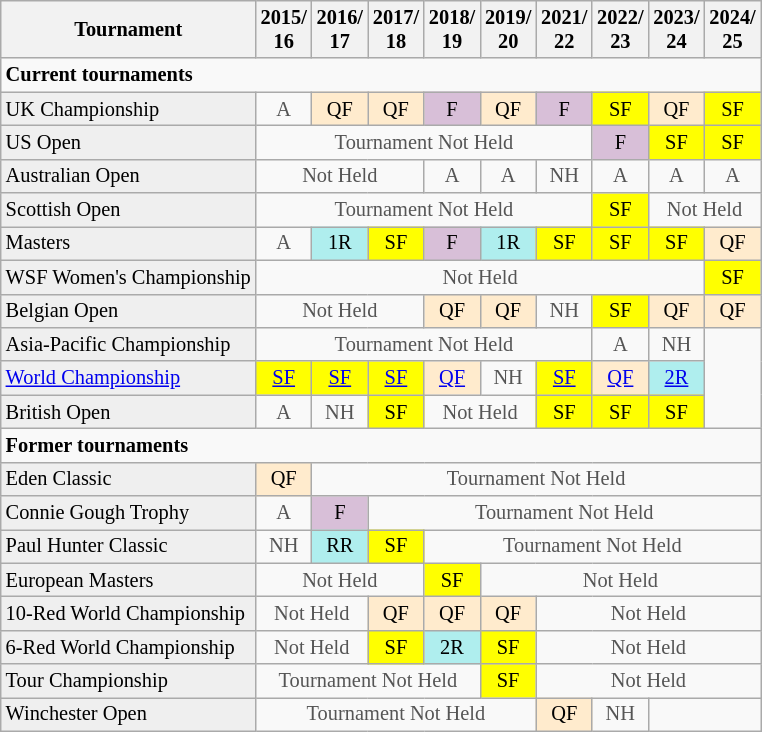<table class="wikitable" style="font-size:85%;">
<tr>
<th>Tournament</th>
<th>2015/<br>16</th>
<th>2016/<br>17</th>
<th>2017/<br>18</th>
<th>2018/<br>19</th>
<th>2019/<br>20</th>
<th>2021/<br>22</th>
<th>2022/<br>23</th>
<th>2023/<br>24</th>
<th>2024/<br>25</th>
</tr>
<tr>
<td colspan="10"><strong>Current tournaments</strong></td>
</tr>
<tr>
<td style="background:#EFEFEF;">UK Championship</td>
<td align="center" style="color:#555555;">A</td>
<td align="center" style="background:#ffebcd;">QF</td>
<td align="center" style="background:#ffebcd;">QF</td>
<td align="center" style="background:thistle;">F</td>
<td align="center" style="background:#ffebcd;">QF</td>
<td align="center" style="background:thistle;">F</td>
<td align="center" style="background:yellow;">SF</td>
<td align="center" style="background:#ffebcd;">QF</td>
<td align="center" style="background:yellow;">SF</td>
</tr>
<tr>
<td style="background:#EFEFEF;">US Open</td>
<td align="center" colspan="6" style="color:#555555;">Tournament Not Held</td>
<td align="center" style="background:thistle;">F</td>
<td align="center" style="background:yellow;">SF</td>
<td align="center" style="background:yellow;">SF</td>
</tr>
<tr>
<td style="background:#EFEFEF;">Australian Open</td>
<td align="center" colspan="3" style="color:#555555;">Not Held</td>
<td align="center" style="color:#555555;">A</td>
<td align="center" style="color:#555555;">A</td>
<td align="center" style="color:#555555;">NH</td>
<td align="center" style="color:#555555;">A</td>
<td align="center" style="color:#555555;">A</td>
<td align="center" style="color:#555555;">A</td>
</tr>
<tr>
<td style="background:#EFEFEF;">Scottish Open</td>
<td align="center" colspan="6" style="color:#555555;">Tournament Not Held</td>
<td align="center" style="background:yellow;">SF</td>
<td align="center" colspan="3" style="color:#555555;">Not Held</td>
</tr>
<tr>
<td style="background:#EFEFEF;">Masters</td>
<td align="center" style="color:#555555;">A</td>
<td align="center" style="background:#afeeee;">1R</td>
<td align="center" style="background:yellow;">SF</td>
<td align="center" style="background:thistle;">F</td>
<td align="center" style="background:#afeeee;">1R</td>
<td align="center" style="background:yellow;">SF</td>
<td align="center" style="background:yellow;">SF</td>
<td align="center" style="background:yellow;">SF</td>
<td align="center" style="background:#ffebcd;">QF</td>
</tr>
<tr>
<td style="background:#EFEFEF;">WSF Women's Championship</td>
<td align="center" colspan="8" style="color:#555555;">Not Held</td>
<td align="center" style="background:yellow;">SF</td>
</tr>
<tr>
<td style="background:#EFEFEF;">Belgian Open</td>
<td align="center" colspan="3" style="color:#555555;">Not Held</td>
<td align="center" style="background:#ffebcd;">QF</td>
<td align="center" style="background:#ffebcd;">QF</td>
<td align="center" style="color:#555555;">NH</td>
<td align="center" style="background:yellow;">SF</td>
<td align="center" style="background:#ffebcd;">QF</td>
<td align="center" style="background:#ffebcd;">QF</td>
</tr>
<tr>
<td style="background:#EFEFEF;">Asia-Pacific Championship</td>
<td align="center" colspan="6" style="color:#555555;">Tournament Not Held</td>
<td align="center" style="color:#555555;">A</td>
<td align="center" style="color:#555555;">NH</td>
</tr>
<tr>
<td style="background:#EFEFEF;"><a href='#'>World Championship</a></td>
<td align="center" style="background:yellow;"><a href='#'>SF</a></td>
<td align="center" style="background:yellow;"><a href='#'>SF</a></td>
<td align="center" style="background:yellow;"><a href='#'>SF</a></td>
<td align="center" style="background:#ffebcd;"><a href='#'>QF</a></td>
<td align="center" style="color:#555555;">NH</td>
<td align="center" style="background:yellow;"><a href='#'>SF</a></td>
<td align="center" style="background:#ffebcd;"><a href='#'>QF</a></td>
<td align="center" style="background:#afeeee;"><a href='#'>2R</a></td>
</tr>
<tr>
<td style="background:#EFEFEF;">British Open</td>
<td align="center" style="color:#555555;">A</td>
<td align="center" style="color:#555555;">NH</td>
<td align="center" style="background:yellow;">SF</td>
<td align="center" colspan="2" style="color:#555555;">Not Held</td>
<td align="center" style="background:yellow;">SF</td>
<td align="center" style="background:yellow;">SF</td>
<td align="center" style="background:yellow;">SF</td>
</tr>
<tr>
<td colspan="10"><strong>Former tournaments</strong></td>
</tr>
<tr>
<td style="background:#EFEFEF;">Eden Classic</td>
<td align="center" style="background:#ffebcd;">QF</td>
<td align="center" colspan="10" style="color:#555555;">Tournament Not Held</td>
</tr>
<tr>
<td style="background:#EFEFEF;">Connie Gough Trophy</td>
<td align="center" style="color:#555555;">A</td>
<td align="center" style="background:thistle;">F</td>
<td align="center" colspan="10" style="color:#555555;">Tournament Not Held</td>
</tr>
<tr>
<td style="background:#EFEFEF;">Paul Hunter Classic</td>
<td align="center" style="color:#555555;">NH</td>
<td align="center" style="background:#afeeee;">RR</td>
<td align="center" style="background:yellow;">SF</td>
<td align="center" colspan="10" style="color:#555555;">Tournament Not Held</td>
</tr>
<tr>
<td style="background:#EFEFEF;">European Masters</td>
<td align="center" colspan="3" style="color:#555555;">Not Held</td>
<td align="center" style="background:yellow;">SF</td>
<td align="center" colspan="10" style="color:#555555;">Not Held</td>
</tr>
<tr>
<td style="background:#EFEFEF;">10-Red World Championship</td>
<td align="center" colspan="2" style="color:#555555;">Not Held</td>
<td align="center" style="background:#ffebcd;">QF</td>
<td align="center" style="background:#ffebcd;">QF</td>
<td align="center" style="background:#ffebcd;">QF</td>
<td align="center" colspan="10" style="color:#555555;">Not Held</td>
</tr>
<tr>
<td style="background:#EFEFEF;">6-Red World Championship</td>
<td align="center" colspan="2" style="color:#555555;">Not Held</td>
<td align="center" style="background:yellow;">SF</td>
<td align="center" style="background:#afeeee;">2R</td>
<td align="center" style="background:yellow;">SF</td>
<td align="center" colspan="10" style="color:#555555;">Not Held</td>
</tr>
<tr>
<td style="background:#EFEFEF;">Tour Championship</td>
<td align="center" colspan="4" style="color:#555555;">Tournament Not Held</td>
<td align="center" style="background:yellow;">SF</td>
<td align="center" colspan="10" style="color:#555555;">Not Held</td>
</tr>
<tr>
<td style="background:#EFEFEF;">Winchester Open</td>
<td align="center" colspan="5" style="color:#555555;">Tournament Not Held</td>
<td align="center" style="background:#ffebcd;">QF</td>
<td align="center" style="color:#555555;">NH</td>
</tr>
</table>
